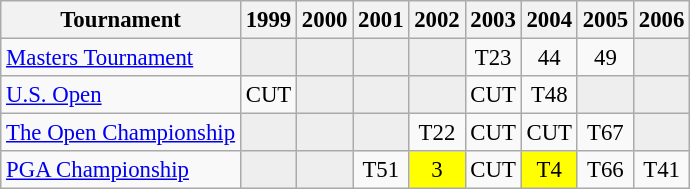<table class="wikitable" style="font-size:95%;text-align:center;">
<tr>
<th>Tournament</th>
<th>1999</th>
<th>2000</th>
<th>2001</th>
<th>2002</th>
<th>2003</th>
<th>2004</th>
<th>2005</th>
<th>2006</th>
</tr>
<tr>
<td align=left><a href='#'>Masters Tournament</a></td>
<td style="background:#eeeeee;"></td>
<td style="background:#eeeeee;"></td>
<td style="background:#eeeeee;"></td>
<td style="background:#eeeeee;"></td>
<td>T23</td>
<td>44</td>
<td>49</td>
<td style="background:#eeeeee;"></td>
</tr>
<tr>
<td align=left><a href='#'>U.S. Open</a></td>
<td>CUT</td>
<td style="background:#eeeeee;"></td>
<td style="background:#eeeeee;"></td>
<td style="background:#eeeeee;"></td>
<td>CUT</td>
<td>T48</td>
<td style="background:#eeeeee;"></td>
<td style="background:#eeeeee;"></td>
</tr>
<tr>
<td align=left><a href='#'>The Open Championship</a></td>
<td style="background:#eeeeee;"></td>
<td style="background:#eeeeee;"></td>
<td style="background:#eeeeee;"></td>
<td>T22</td>
<td>CUT</td>
<td>CUT</td>
<td>T67</td>
<td style="background:#eeeeee;"></td>
</tr>
<tr>
<td align=left><a href='#'>PGA Championship</a></td>
<td style="background:#eeeeee;"></td>
<td style="background:#eeeeee;"></td>
<td>T51</td>
<td style="background:yellow;">3</td>
<td>CUT</td>
<td style="background:yellow;">T4</td>
<td>T66</td>
<td>T41</td>
</tr>
</table>
